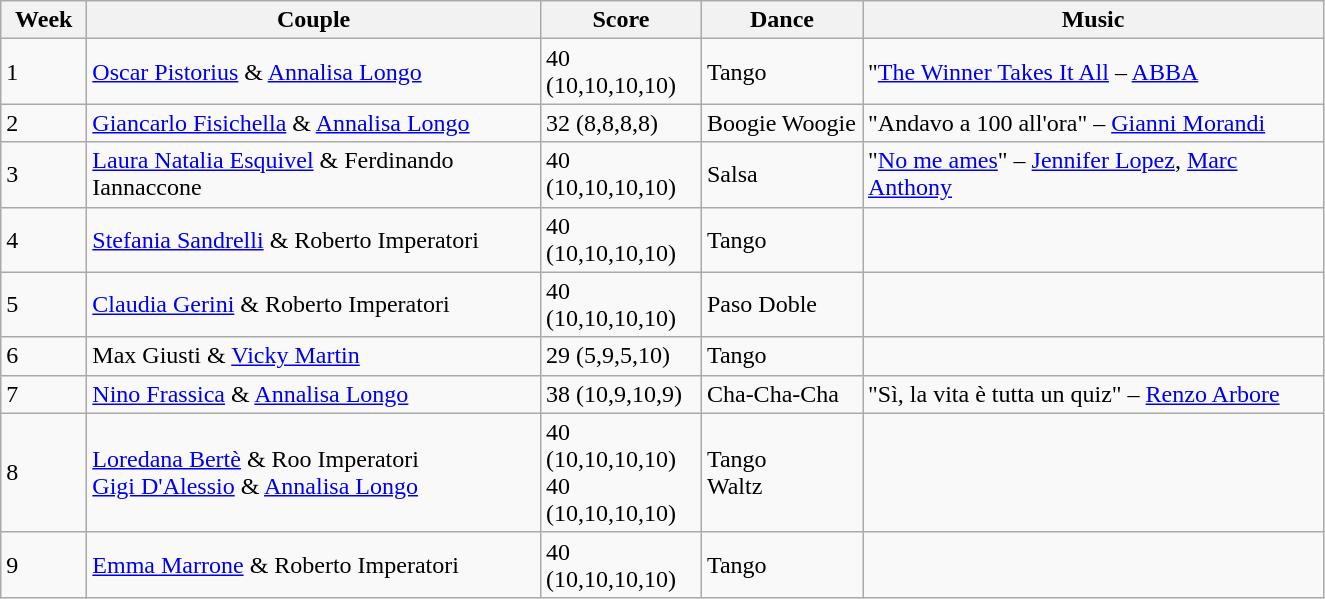<table class="wikitable">
<tr>
<th width="50">Week</th>
<th width="295">Couple</th>
<th width="100">Score</th>
<th width="100">Dance</th>
<th width="300">Music</th>
</tr>
<tr>
<td>1</td>
<td><a href='#'>Oscar Pistorius</a> & <a href='#'>Annalisa Longo</a></td>
<td>40 (10,10,10,10)</td>
<td>Tango</td>
<td>"<a href='#'>The Winner Takes It All</a> – <a href='#'>ABBA</a></td>
</tr>
<tr>
<td>2</td>
<td><a href='#'>Giancarlo Fisichella</a> & <a href='#'>Annalisa Longo</a></td>
<td>32 (8,8,8,8)</td>
<td>Boogie Woogie</td>
<td>"Andavo a 100 all'ora" – <a href='#'>Gianni Morandi</a></td>
</tr>
<tr>
<td>3</td>
<td><a href='#'>Laura Natalia Esquivel</a> & Ferdinando Iannaccone</td>
<td>40 (10,10,10,10)</td>
<td>Salsa</td>
<td>"<a href='#'>No me ames</a>" – <a href='#'>Jennifer Lopez</a>, <a href='#'>Marc Anthony</a></td>
</tr>
<tr>
<td>4</td>
<td><a href='#'>Stefania Sandrelli</a> & Roberto Imperatori</td>
<td>40 (10,10,10,10)</td>
<td>Tango</td>
<td></td>
</tr>
<tr>
<td>5</td>
<td><a href='#'>Claudia Gerini</a> & Roberto Imperatori</td>
<td>40 (10,10,10,10)</td>
<td>Paso Doble</td>
<td></td>
</tr>
<tr>
<td>6</td>
<td>Max Giusti & <a href='#'>Vicky Martin</a></td>
<td>29 (5,9,5,10)</td>
<td>Tango</td>
<td></td>
</tr>
<tr>
<td>7</td>
<td><a href='#'>Nino Frassica</a> & <a href='#'>Annalisa Longo</a></td>
<td>38 (10,9,10,9)</td>
<td>Cha-Cha-Cha</td>
<td>"Sì, la vita è tutta un quiz" – <a href='#'>Renzo Arbore</a></td>
</tr>
<tr>
<td>8</td>
<td><a href='#'>Loredana Bertè</a> & Roo Imperatori<br><a href='#'>Gigi D'Alessio</a> & <a href='#'>Annalisa Longo</a></td>
<td>40 (10,10,10,10)<br>40 (10,10,10,10)</td>
<td>Tango<br>Waltz</td>
<td></td>
</tr>
<tr>
<td>9</td>
<td><a href='#'>Emma Marrone</a> & Roberto Imperatori</td>
<td>40 (10,10,10,10)</td>
<td>Tango</td>
<td></td>
</tr>
</table>
